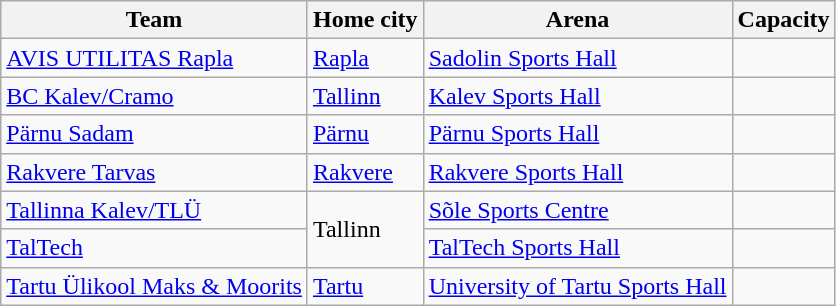<table class="wikitable sortable">
<tr>
<th>Team</th>
<th>Home city</th>
<th>Arena</th>
<th>Capacity</th>
</tr>
<tr>
<td><a href='#'>AVIS UTILITAS Rapla</a></td>
<td><a href='#'>Rapla</a></td>
<td><a href='#'>Sadolin Sports Hall</a></td>
<td align=center></td>
</tr>
<tr>
<td><a href='#'>BC Kalev/Cramo</a></td>
<td><a href='#'>Tallinn</a></td>
<td><a href='#'>Kalev Sports Hall</a></td>
<td align=center></td>
</tr>
<tr>
<td><a href='#'>Pärnu Sadam</a></td>
<td><a href='#'>Pärnu</a></td>
<td><a href='#'>Pärnu Sports Hall</a></td>
<td align=center></td>
</tr>
<tr>
<td><a href='#'>Rakvere Tarvas</a></td>
<td><a href='#'>Rakvere</a></td>
<td><a href='#'>Rakvere Sports Hall</a></td>
<td align=center></td>
</tr>
<tr>
<td><a href='#'>Tallinna Kalev/TLÜ</a></td>
<td rowspan=2>Tallinn</td>
<td><a href='#'>Sõle Sports Centre</a></td>
<td align=center></td>
</tr>
<tr>
<td><a href='#'>TalTech</a></td>
<td><a href='#'>TalTech Sports Hall</a></td>
<td align=center></td>
</tr>
<tr>
<td><a href='#'>Tartu Ülikool Maks & Moorits</a></td>
<td><a href='#'>Tartu</a></td>
<td><a href='#'>University of Tartu Sports Hall</a></td>
<td align=center></td>
</tr>
</table>
